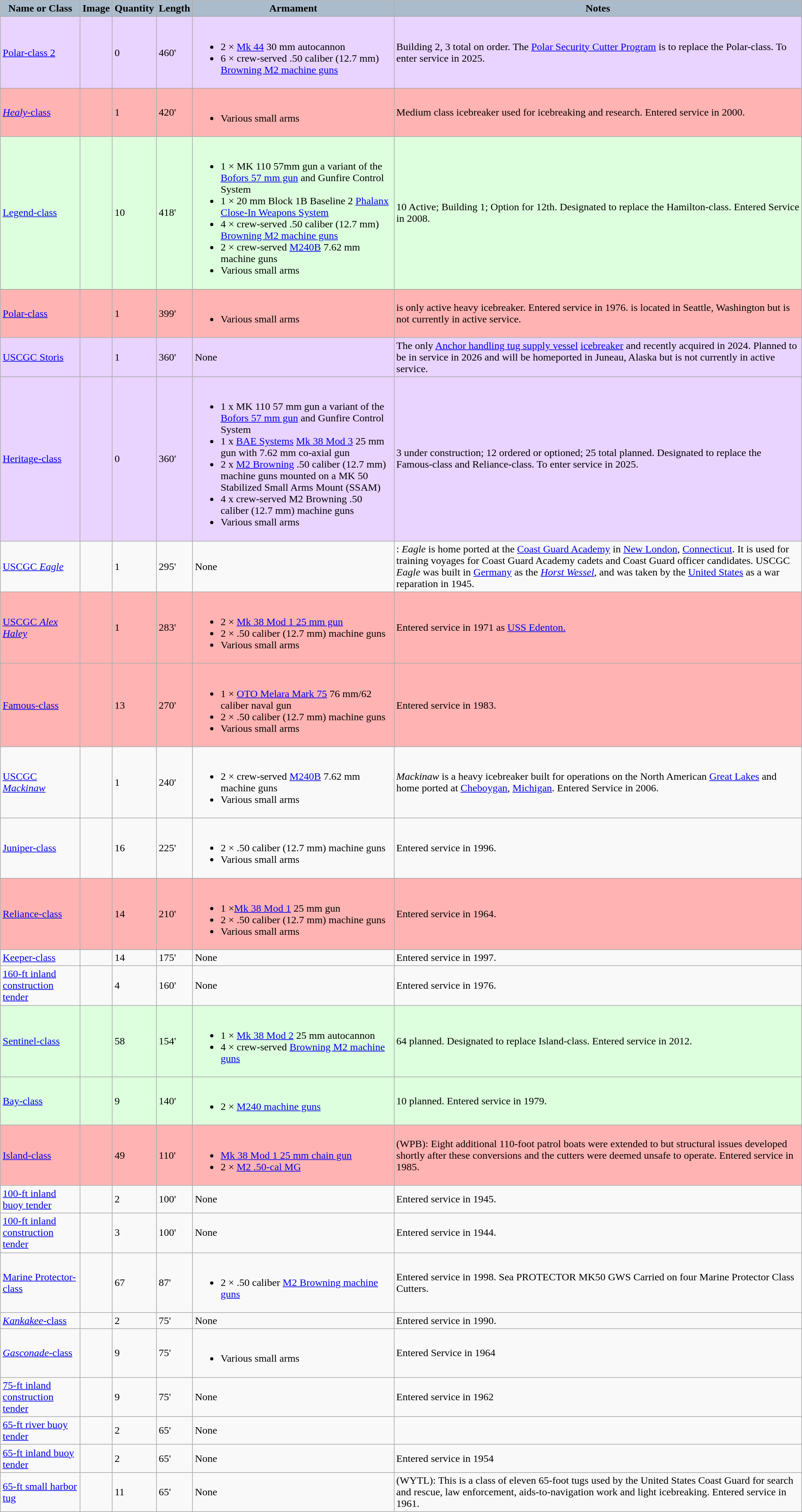<table class="wikitable sticky-header">
<tr>
<th style="text-align: center; background: #aabccc;">Name or Class</th>
<th style="text-align: center; background: #aabccc;">Image</th>
<th style="text-align: center; background: #aabccc;">Quantity</th>
<th style="text-align: center; background: #aabccc;">Length</th>
<th style="text-align: center; background: #aabccc;">Armament</th>
<th style="text-align: center; background: #aabccc;">Notes</th>
</tr>
<tr style="background:#E9D3FF;">
<td><a href='#'>Polar-class 2</a></td>
<td></td>
<td>0</td>
<td>460'</td>
<td><br><ul><li>2 × <a href='#'>Mk 44</a> 30 mm autocannon</li><li>6 × crew-served .50 caliber (12.7 mm) <a href='#'>Browning M2 machine guns</a></li></ul></td>
<td>Building 2, 3 total on order. The <a href='#'>Polar Security Cutter Program</a> is to replace the Polar-class. To enter service in 2025.</td>
</tr>
<tr style="background:#FFB3B2;">
<td><a href='#'><em>Healy</em>-class</a></td>
<td></td>
<td>1</td>
<td>420'</td>
<td><br><ul><li>Various small arms</li></ul></td>
<td>Medium class icebreaker used for icebreaking and research. Entered service in 2000.</td>
</tr>
<tr style="background:#ddffdd;">
<td><a href='#'>Legend-class</a></td>
<td></td>
<td>10</td>
<td>418'</td>
<td><br><ul><li>1 × MK 110 57mm gun a variant of the <a href='#'>Bofors 57 mm gun</a> and Gunfire Control System</li><li>1 × 20 mm Block 1B Baseline 2 <a href='#'>Phalanx</a> <a href='#'>Close-In Weapons System</a></li><li>4 × crew-served .50 caliber (12.7 mm) <a href='#'>Browning M2 machine guns</a></li><li>2 × crew-served <a href='#'>M240B</a> 7.62 mm machine guns</li><li>Various small arms</li></ul></td>
<td>10 Active; Building 1; Option for 12th. Designated to replace the Hamilton-class. Entered Service in 2008.</td>
</tr>
<tr style="background:#E9D3FF;">
</tr>
<tr style="background:#FFB3B2;">
<td><a href='#'>Polar-class</a></td>
<td></td>
<td>1</td>
<td>399'</td>
<td><br><ul><li>Various small arms</li></ul></td>
<td> is only active heavy icebreaker. Entered service in 1976.  is located in Seattle, Washington but is not currently in active service.</td>
</tr>
<tr style="background:#E9D3FF;">
<td><a href='#'>USCGC Storis</a></td>
<td></td>
<td>1</td>
<td>360'</td>
<td>None</td>
<td>The only <a href='#'>Anchor handling tug supply vessel</a> <a href='#'>icebreaker</a> and recently acquired in 2024.</ref> Planned to be in service in 2026 and will be homeported in Juneau, Alaska but is not currently in active service.</td>
</tr>
<tr style="background:#E9D3FF;">
<td><a href='#'>Heritage-class</a></td>
<td></td>
<td>0</td>
<td>360'</td>
<td><br><ul><li>1 x MK 110 57 mm gun a variant of the <a href='#'>Bofors 57 mm gun</a> and Gunfire Control System</li><li>1 x <a href='#'>BAE Systems</a> <a href='#'>Mk 38 Mod 3</a> 25 mm gun with 7.62 mm co-axial gun</li><li>2 x <a href='#'>M2 Browning</a> .50 caliber (12.7 mm) machine guns mounted on a MK 50 Stabilized Small Arms Mount (SSAM)</li><li>4 x crew-served M2 Browning .50 caliber (12.7 mm) machine guns</li><li>Various small arms</li></ul></td>
<td>3 under construction; 12 ordered or optioned; 25 total planned. Designated to replace the Famous-class and Reliance-class. To enter service in 2025.</td>
</tr>
<tr>
<td><a href='#'>USCGC <em>Eagle</em></a></td>
<td></td>
<td>1</td>
<td>295'</td>
<td>None</td>
<td>: <em>Eagle</em> is home ported at the <a href='#'>Coast Guard Academy</a> in <a href='#'>New London</a>, <a href='#'>Connecticut</a>. It is used for training voyages for Coast Guard Academy cadets and Coast Guard officer candidates. USCGC <em>Eagle</em> was built in <a href='#'>Germany</a> as the <em><a href='#'>Horst Wessel</a></em>, and was taken by the <a href='#'>United States</a> as a war reparation in 1945.</td>
</tr>
<tr style="background:#FFB3B2;">
<td><a href='#'>USCGC <em>Alex Haley</em></a></td>
<td></td>
<td>1</td>
<td>283'</td>
<td><br><ul><li>2 × <a href='#'>Mk 38 Mod 1 25 mm gun</a></li><li>2 × .50 caliber (12.7 mm) machine guns</li><li>Various small arms</li></ul></td>
<td>Entered service in 1971 as <a href='#'>USS Edenton.</a></td>
</tr>
<tr style="background:#FFB3B2;">
<td><a href='#'>Famous-class</a></td>
<td></td>
<td>13</td>
<td>270'</td>
<td><br><ul><li>1 × <a href='#'>OTO Melara Mark 75</a> 76 mm/62 caliber naval gun</li><li>2 × .50 caliber (12.7 mm) machine guns</li><li>Various small arms</li></ul></td>
<td>Entered service in 1983.</td>
</tr>
<tr>
<td><a href='#'>USCGC <em>Mackinaw</em></a></td>
<td></td>
<td>1</td>
<td>240'</td>
<td><br><ul><li>2 × crew-served <a href='#'>M240B</a> 7.62 mm machine guns</li><li>Various small arms</li></ul></td>
<td><em>Mackinaw</em> is a  heavy icebreaker built for operations on the North American <a href='#'>Great Lakes</a> and home ported at <a href='#'>Cheboygan</a>, <a href='#'>Michigan</a>. Entered Service in 2006.</td>
</tr>
<tr>
<td><a href='#'>Juniper-class</a></td>
<td></td>
<td>16</td>
<td>225'</td>
<td><br><ul><li>2 × .50 caliber (12.7 mm) machine guns</li><li>Various small arms</li></ul></td>
<td>Entered service in 1996.</td>
</tr>
<tr style="background:#FFB3B2;">
<td><a href='#'>Reliance-class</a></td>
<td></td>
<td>14</td>
<td>210'</td>
<td><br><ul><li>1 ×<a href='#'>Mk 38 Mod 1</a> 25 mm gun</li><li>2 × .50 caliber (12.7 mm) machine guns</li><li>Various small arms</li></ul></td>
<td>Entered service in 1964.</td>
</tr>
<tr>
<td><a href='#'>Keeper-class</a></td>
<td></td>
<td>14</td>
<td>175'</td>
<td>None</td>
<td>Entered service in 1997.</td>
</tr>
<tr>
<td><a href='#'>160-ft inland construction tender</a></td>
<td></td>
<td>4</td>
<td>160'</td>
<td>None</td>
<td>Entered service in 1976.</td>
</tr>
<tr style="background:#ddffdd;">
<td><a href='#'>Sentinel-class</a></td>
<td></td>
<td>58</td>
<td>154'</td>
<td><br><ul><li>1 × <a href='#'>Mk 38 Mod 2</a> 25 mm autocannon</li><li>4 × crew-served <a href='#'>Browning M2 machine guns</a></li></ul></td>
<td>64 planned. Designated to replace Island-class. Entered service in 2012.</td>
</tr>
<tr style="background:#ddffdd;">
<td><a href='#'>Bay-class</a></td>
<td></td>
<td>9</td>
<td>140'</td>
<td><br><ul><li>2 × <a href='#'>M240 machine guns</a></li></ul></td>
<td>10 planned. Entered service in 1979.</td>
</tr>
<tr style="background:#FFB3B2;">
<td><a href='#'>Island-class</a></td>
<td></td>
<td>49</td>
<td>110'</td>
<td><br><ul><li><a href='#'>Mk 38 Mod 1 25 mm chain gun</a></li><li>2 × <a href='#'>M2 .50-cal MG</a></li></ul></td>
<td>(WPB): Eight additional 110-foot patrol boats were extended to  but structural issues developed shortly after these conversions and the cutters were deemed unsafe to operate. Entered service in 1985.</td>
</tr>
<tr>
<td><a href='#'>100-ft inland buoy tender</a></td>
<td></td>
<td>2</td>
<td>100'</td>
<td>None</td>
<td>Entered service in 1945.</td>
</tr>
<tr>
<td><a href='#'>100-ft inland construction tender</a></td>
<td></td>
<td>3</td>
<td>100'</td>
<td>None</td>
<td>Entered service in 1944.</td>
</tr>
<tr>
<td><a href='#'>Marine Protector-class</a></td>
<td></td>
<td>67</td>
<td>87'</td>
<td><br><ul><li>2 × .50 caliber <a href='#'>M2 Browning machine guns</a></li></ul></td>
<td>Entered service in 1998. Sea PROTECTOR MK50 GWS Carried on four Marine Protector Class Cutters.</td>
</tr>
<tr>
<td><a href='#'><em>Kankakee</em>-class</a></td>
<td></td>
<td>2</td>
<td>75'</td>
<td>None</td>
<td>Entered service in 1990.</td>
</tr>
<tr>
<td><a href='#'><em>Gasconade</em>-class</a></td>
<td></td>
<td>9</td>
<td>75'</td>
<td><br><ul><li>Various small arms</li></ul></td>
<td>Entered Service in 1964</td>
</tr>
<tr>
<td><a href='#'>75-ft inland construction tender</a></td>
<td></td>
<td>9</td>
<td>75'</td>
<td>None</td>
<td>Entered service in 1962</td>
</tr>
<tr>
<td><a href='#'>65-ft river buoy tender</a></td>
<td></td>
<td>2</td>
<td>65'</td>
<td>None</td>
<td></td>
</tr>
<tr>
<td><a href='#'>65-ft inland buoy tender</a></td>
<td></td>
<td>2</td>
<td>65'</td>
<td>None</td>
<td>Entered service in 1954</td>
</tr>
<tr>
<td><a href='#'>65-ft small harbor tug</a></td>
<td></td>
<td>11</td>
<td>65'</td>
<td>None</td>
<td>(WYTL): This is a class of eleven 65-foot tugs used by the United States Coast Guard for search and rescue, law enforcement, aids-to-navigation work and light icebreaking. Entered service in 1961.</td>
</tr>
</table>
